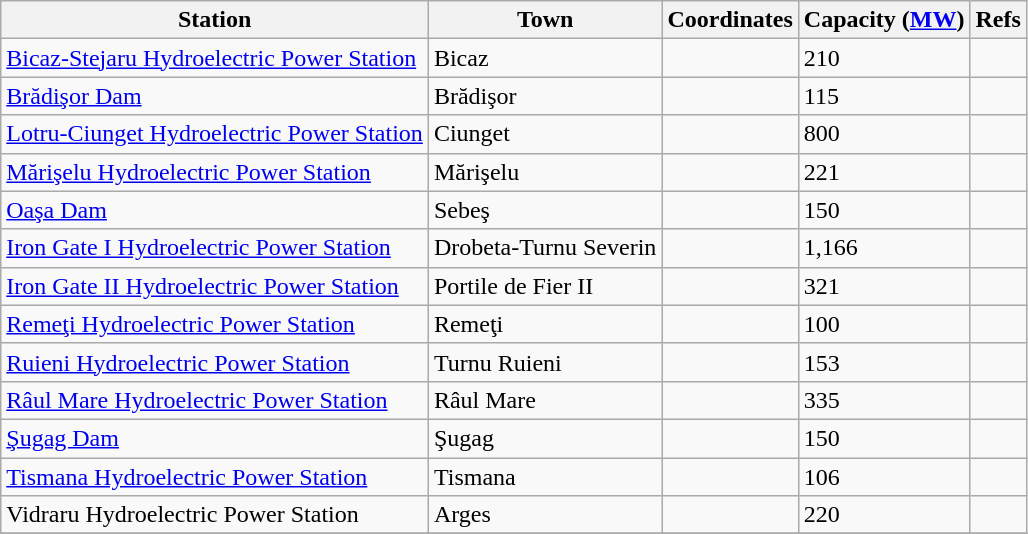<table class="wikitable sortable">
<tr>
<th>Station</th>
<th>Town</th>
<th>Coordinates</th>
<th>Capacity (<a href='#'>MW</a>)</th>
<th>Refs</th>
</tr>
<tr>
<td><a href='#'>Bicaz-Stejaru Hydroelectric Power Station</a></td>
<td>Bicaz</td>
<td></td>
<td>210</td>
<td></td>
</tr>
<tr>
<td><a href='#'>Brădişor Dam</a></td>
<td>Brădişor</td>
<td></td>
<td>115</td>
<td></td>
</tr>
<tr>
<td><a href='#'>Lotru-Ciunget Hydroelectric Power Station</a></td>
<td>Ciunget</td>
<td></td>
<td>800</td>
<td></td>
</tr>
<tr>
<td><a href='#'>Mărişelu Hydroelectric Power Station</a></td>
<td>Mărişelu</td>
<td></td>
<td>221</td>
<td></td>
</tr>
<tr>
<td><a href='#'>Oaşa Dam</a></td>
<td>Sebeş</td>
<td></td>
<td>150</td>
<td></td>
</tr>
<tr>
<td><a href='#'>Iron Gate I Hydroelectric Power Station</a></td>
<td>Drobeta-Turnu Severin</td>
<td></td>
<td>1,166</td>
<td></td>
</tr>
<tr>
<td><a href='#'>Iron Gate II Hydroelectric Power Station</a></td>
<td>Portile de Fier II</td>
<td></td>
<td>321</td>
<td></td>
</tr>
<tr>
<td><a href='#'>Remeţi Hydroelectric Power Station</a></td>
<td>Remeţi</td>
<td></td>
<td>100</td>
<td></td>
</tr>
<tr>
<td><a href='#'>Ruieni Hydroelectric Power Station</a></td>
<td>Turnu Ruieni</td>
<td></td>
<td>153</td>
<td></td>
</tr>
<tr>
<td><a href='#'>Râul Mare Hydroelectric Power Station</a></td>
<td>Râul Mare</td>
<td></td>
<td>335</td>
<td></td>
</tr>
<tr>
<td><a href='#'>Şugag Dam</a></td>
<td>Şugag</td>
<td></td>
<td>150</td>
<td></td>
</tr>
<tr>
<td><a href='#'>Tismana Hydroelectric Power Station</a></td>
<td>Tismana</td>
<td></td>
<td>106</td>
<td></td>
</tr>
<tr>
<td>Vidraru Hydroelectric Power Station</td>
<td>Arges</td>
<td></td>
<td>220</td>
<td></td>
</tr>
<tr>
</tr>
</table>
